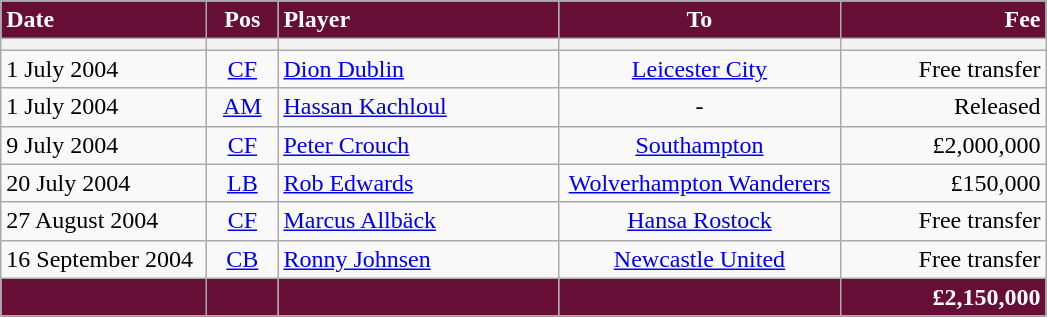<table class="wikitable">
<tr>
<th style="background:#670E36; color:#ffffff; text-align:left; width:130px">Date</th>
<th style="background:#670E36; color:#ffffff; text-align:center; width:40px">Pos</th>
<th style="background:#670E36; color:#ffffff; text-align:left; width:180px">Player</th>
<th style="background:#670E36; color:#ffffff; text-align:center; width:180px">To</th>
<th style="background:#670E36; color:#ffffff; text-align:right; width:130px">Fee</th>
</tr>
<tr>
<th></th>
<th></th>
<th></th>
<th></th>
<th></th>
</tr>
<tr>
<td>1 July 2004</td>
<td style="text-align:center;"><a href='#'>CF</a></td>
<td><a href='#'>Dion Dublin</a></td>
<td style="text-align:center;"><a href='#'>Leicester City</a></td>
<td style="text-align:right;">Free transfer</td>
</tr>
<tr>
<td>1 July 2004</td>
<td style="text-align:center;"><a href='#'>AM</a></td>
<td> <a href='#'>Hassan Kachloul</a></td>
<td style="text-align:center;">-</td>
<td style="text-align:right;">Released</td>
</tr>
<tr>
<td>9 July 2004</td>
<td style="text-align:center;"><a href='#'>CF</a></td>
<td><a href='#'>Peter Crouch</a></td>
<td style="text-align:center;"><a href='#'>Southampton</a></td>
<td style="text-align:right;">£2,000,000</td>
</tr>
<tr>
<td>20 July 2004</td>
<td style="text-align:center;"><a href='#'>LB</a></td>
<td> <a href='#'>Rob Edwards</a></td>
<td style="text-align:center;"><a href='#'>Wolverhampton Wanderers</a></td>
<td style="text-align:right;">£150,000</td>
</tr>
<tr>
<td>27 August 2004</td>
<td style="text-align:center;"><a href='#'>CF</a></td>
<td> <a href='#'>Marcus Allbäck</a></td>
<td style="text-align:center;"> <a href='#'>Hansa Rostock</a></td>
<td style="text-align:right;">Free transfer</td>
</tr>
<tr>
<td>16 September 2004</td>
<td style="text-align:center;"><a href='#'>CB</a></td>
<td> <a href='#'>Ronny Johnsen</a></td>
<td style="text-align:center;"><a href='#'>Newcastle United</a></td>
<td style="text-align:right;">Free transfer</td>
</tr>
<tr>
<th style="background:#670E36;"></th>
<th style="background:#670E36;"></th>
<th style="background:#670E36;"></th>
<th style="background:#670E36;"></th>
<th style="background:#670E36; color:#ffffff; text-align:right;"><strong>£2,150,000</strong></th>
</tr>
</table>
